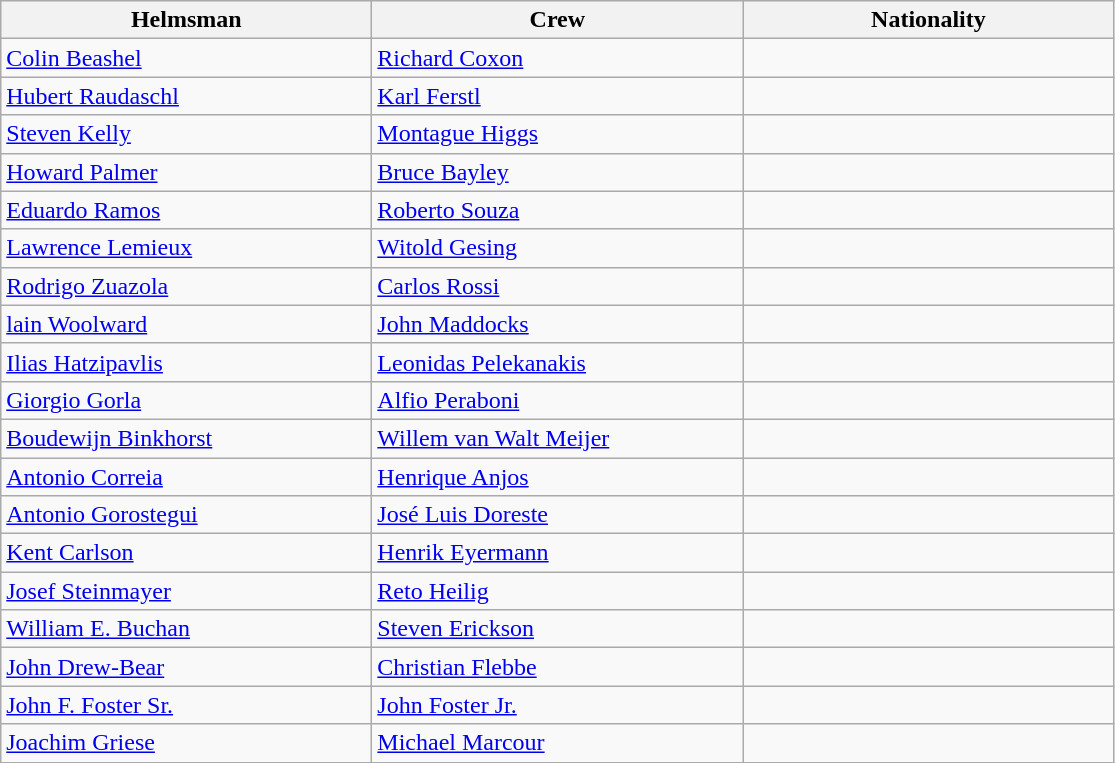<table class=wikitable>
<tr>
<th style="width:15em;">Helmsman</th>
<th style="width:15em;">Crew</th>
<th style="width:15em;">Nationality</th>
</tr>
<tr>
<td><a href='#'>Colin Beashel</a></td>
<td><a href='#'>Richard Coxon</a></td>
<td></td>
</tr>
<tr>
<td><a href='#'>Hubert Raudaschl</a></td>
<td><a href='#'>Karl Ferstl</a></td>
<td></td>
</tr>
<tr>
<td><a href='#'>Steven Kelly</a></td>
<td><a href='#'>Montague Higgs</a></td>
<td></td>
</tr>
<tr>
<td><a href='#'>Howard Palmer</a></td>
<td><a href='#'>Bruce Bayley</a></td>
<td></td>
</tr>
<tr>
<td><a href='#'>Eduardo Ramos</a></td>
<td><a href='#'>Roberto Souza</a></td>
<td></td>
</tr>
<tr>
<td><a href='#'>Lawrence Lemieux</a></td>
<td><a href='#'>Witold Gesing</a></td>
<td></td>
</tr>
<tr>
<td><a href='#'>Rodrigo Zuazola</a></td>
<td><a href='#'>Carlos Rossi</a></td>
<td></td>
</tr>
<tr>
<td><a href='#'>lain Woolward</a></td>
<td><a href='#'>John Maddocks</a></td>
<td></td>
</tr>
<tr>
<td><a href='#'>Ilias Hatzipavlis</a></td>
<td><a href='#'>Leonidas Pelekanakis</a></td>
<td></td>
</tr>
<tr>
<td><a href='#'>Giorgio Gorla</a></td>
<td><a href='#'>Alfio Peraboni</a></td>
<td></td>
</tr>
<tr>
<td><a href='#'>Boudewijn Binkhorst</a></td>
<td><a href='#'>Willem van Walt Meijer</a></td>
<td></td>
</tr>
<tr>
<td><a href='#'>Antonio Correia</a></td>
<td><a href='#'>Henrique Anjos</a></td>
<td></td>
</tr>
<tr>
<td><a href='#'>Antonio Gorostegui</a></td>
<td><a href='#'>José Luis Doreste</a></td>
<td></td>
</tr>
<tr>
<td><a href='#'>Kent Carlson</a></td>
<td><a href='#'>Henrik Eyermann</a></td>
<td></td>
</tr>
<tr>
<td><a href='#'>Josef Steinmayer</a></td>
<td><a href='#'>Reto Heilig</a></td>
<td></td>
</tr>
<tr>
<td><a href='#'>William E. Buchan</a></td>
<td><a href='#'>Steven Erickson</a></td>
<td></td>
</tr>
<tr>
<td><a href='#'>John Drew-Bear</a></td>
<td><a href='#'>Christian Flebbe</a></td>
<td></td>
</tr>
<tr>
<td><a href='#'>John F. Foster Sr.</a></td>
<td><a href='#'>John Foster Jr.</a></td>
<td></td>
</tr>
<tr>
<td><a href='#'>Joachim Griese</a></td>
<td><a href='#'>Michael Marcour</a></td>
<td></td>
</tr>
</table>
